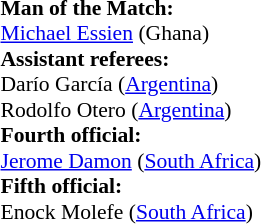<table width=50% style="font-size: 90%">
<tr>
<td><br><strong>Man of the Match:</strong>
<br><a href='#'>Michael Essien</a> (Ghana)<br><strong>Assistant referees:</strong>
<br>Darío García (<a href='#'>Argentina</a>)
<br>Rodolfo Otero (<a href='#'>Argentina</a>)
<br><strong>Fourth official:</strong>
<br><a href='#'>Jerome Damon</a> (<a href='#'>South Africa</a>)
<br><strong>Fifth official:</strong>
<br>Enock Molefe (<a href='#'>South Africa</a>)</td>
</tr>
</table>
